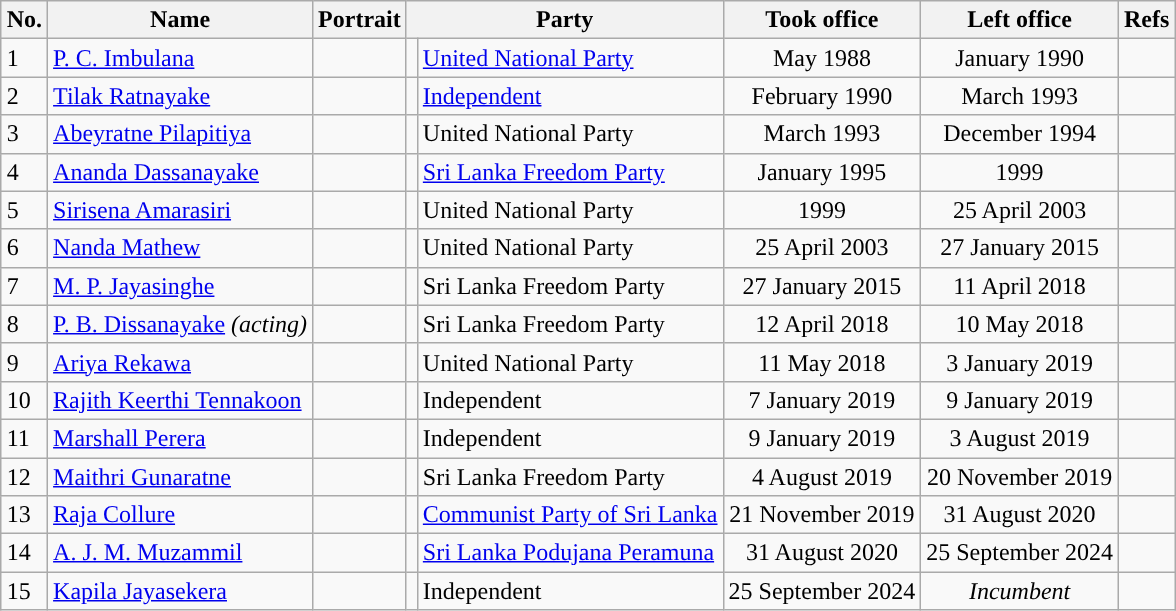<table class="wikitable plainrowheaders sortable" style="margin:1em auto; font-size:100%; text-align:left;">
<tr>
<th>No.</th>
<th>Name</th>
<th class=unsortable>Portrait</th>
<th colspan="2">Party</th>
<th>Took office</th>
<th>Left office</th>
<th class=unsortable>Refs</th>
</tr>
<tr>
<td>1</td>
<td><a href='#'>P. C. Imbulana</a></td>
<td></td>
<td style="background:"></td>
<td><a href='#'>United National Party</a></td>
<td align="center">May 1988</td>
<td align="center">January 1990</td>
<td align="center"></td>
</tr>
<tr>
<td>2</td>
<td><a href='#'>Tilak Ratnayake</a></td>
<td></td>
<td style="background:"></td>
<td><a href='#'>Independent</a></td>
<td align="center">February 1990</td>
<td align="center">March 1993</td>
<td align="center"></td>
</tr>
<tr>
<td>3</td>
<td><a href='#'>Abeyratne Pilapitiya</a></td>
<td></td>
<td style="background:"></td>
<td>United National Party</td>
<td align="center">March 1993</td>
<td align="center">December 1994</td>
<td align="center"></td>
</tr>
<tr>
<td>4</td>
<td><a href='#'>Ananda Dassanayake</a></td>
<td></td>
<td style="background:"></td>
<td><a href='#'>Sri Lanka Freedom Party</a></td>
<td align="center">January 1995</td>
<td align="center">1999</td>
<td align="center"></td>
</tr>
<tr>
<td>5</td>
<td><a href='#'>Sirisena Amarasiri</a></td>
<td></td>
<td style="background:"></td>
<td>United National Party</td>
<td align="center">1999</td>
<td align="center">25 April 2003</td>
<td align="center"></td>
</tr>
<tr>
<td>6</td>
<td><a href='#'>Nanda Mathew</a></td>
<td></td>
<td style="background:"></td>
<td>United National Party</td>
<td align="center">25 April 2003</td>
<td align="center">27 January 2015</td>
<td align="center"></td>
</tr>
<tr>
<td>7</td>
<td><a href='#'>M. P. Jayasinghe</a></td>
<td></td>
<td style="background:"></td>
<td>Sri Lanka Freedom Party</td>
<td align="center">27 January 2015</td>
<td align="center">11 April 2018</td>
<td align="center"></td>
</tr>
<tr>
<td>8</td>
<td><a href='#'>P. B. Dissanayake</a> <em>(acting)</em></td>
<td></td>
<td style="background:"></td>
<td>Sri Lanka Freedom Party</td>
<td align="center">12 April 2018</td>
<td align="center">10 May 2018</td>
<td align="center"></td>
</tr>
<tr>
<td>9</td>
<td><a href='#'>Ariya Rekawa</a></td>
<td></td>
<td style="background:"></td>
<td>United National Party</td>
<td align="center">11 May 2018</td>
<td align="center">3 January 2019</td>
<td align="center"></td>
</tr>
<tr>
<td>10</td>
<td><a href='#'>Rajith Keerthi Tennakoon</a></td>
<td></td>
<td style="background:"></td>
<td>Independent</td>
<td align="center">7 January 2019</td>
<td align="center">9 January 2019</td>
<td align="center"></td>
</tr>
<tr>
<td>11</td>
<td><a href='#'>Marshall Perera</a></td>
<td></td>
<td style="background:"></td>
<td>Independent</td>
<td align="center">9 January 2019</td>
<td align="center">3 August 2019</td>
<td align="center"></td>
</tr>
<tr>
<td>12</td>
<td><a href='#'>Maithri Gunaratne</a></td>
<td></td>
<td style="background:"></td>
<td>Sri Lanka Freedom Party</td>
<td align="center">4 August 2019</td>
<td align="center">20 November 2019</td>
<td align="center"></td>
</tr>
<tr>
<td>13</td>
<td><a href='#'>Raja Collure</a></td>
<td></td>
<td style="background:"></td>
<td><a href='#'>Communist Party of Sri Lanka</a></td>
<td align="center">21 November 2019</td>
<td align="center">31 August 2020</td>
<td align="center"></td>
</tr>
<tr>
<td>14</td>
<td><a href='#'>A. J. M. Muzammil</a></td>
<td></td>
<td style="background:"></td>
<td><a href='#'>Sri Lanka Podujana Peramuna</a></td>
<td align="center">31 August 2020</td>
<td align="center">25 September 2024</td>
<td align="center"></td>
</tr>
<tr>
<td>15</td>
<td><a href='#'>Kapila Jayasekera</a></td>
<td></td>
<td style="background:"></td>
<td>Independent</td>
<td align="center">25 September 2024</td>
<td align="center"><em>Incumbent</em></td>
<td align="center"></td>
</tr>
</table>
